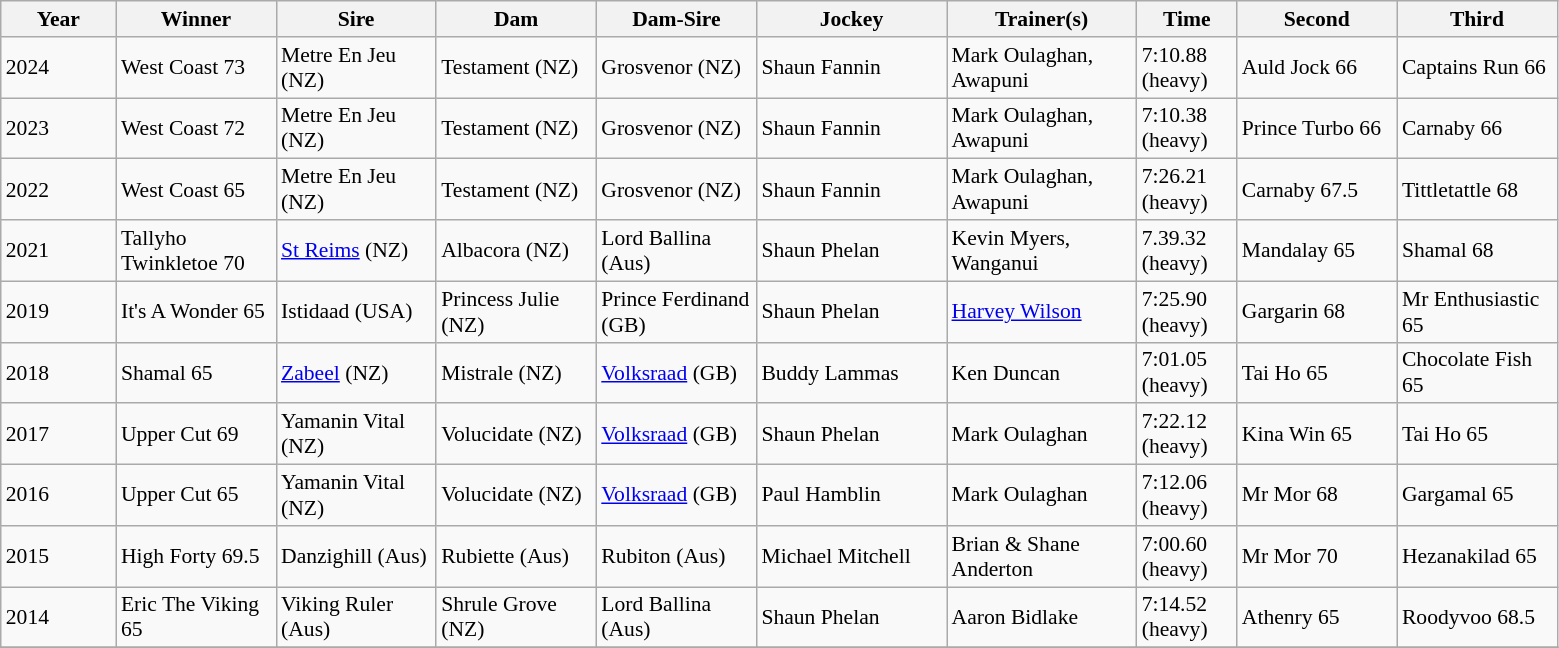<table class="wikitable sortable" style="font-size:90%">
<tr>
<th style="width:70px">Year<br></th>
<th style="width:100px">Winner<br></th>
<th style="width:100px">Sire<br></th>
<th style="width:100px">Dam<br></th>
<th style="width:100px">Dam-Sire<br></th>
<th style="width:120px">Jockey<br></th>
<th style="width:120px">Trainer(s)<br></th>
<th style="width:60px">Time<br></th>
<th style="width:100px">Second<br></th>
<th style="width:100px">Third</th>
</tr>
<tr>
<td>2024</td>
<td>West Coast 73</td>
<td>Metre En Jeu (NZ)</td>
<td>Testament (NZ)</td>
<td>Grosvenor (NZ)</td>
<td>Shaun Fannin</td>
<td>Mark Oulaghan, Awapuni</td>
<td>7:10.88 (heavy)</td>
<td>Auld Jock 66</td>
<td>Captains Run 66</td>
</tr>
<tr>
<td>2023</td>
<td>West Coast 72</td>
<td>Metre En Jeu (NZ)</td>
<td>Testament (NZ)</td>
<td>Grosvenor (NZ)</td>
<td>Shaun Fannin</td>
<td>Mark Oulaghan, Awapuni</td>
<td>7:10.38 (heavy)</td>
<td>Prince Turbo 66</td>
<td>Carnaby 66</td>
</tr>
<tr>
<td>2022</td>
<td>West Coast 65</td>
<td>Metre En Jeu (NZ)</td>
<td>Testament (NZ)</td>
<td>Grosvenor (NZ)</td>
<td>Shaun Fannin</td>
<td>Mark Oulaghan, Awapuni</td>
<td>7:26.21 (heavy)</td>
<td>Carnaby 67.5</td>
<td>Tittletattle 68</td>
</tr>
<tr>
<td>2021</td>
<td>Tallyho Twinkletoe 70</td>
<td><a href='#'>St Reims</a> (NZ)</td>
<td>Albacora (NZ)</td>
<td>Lord Ballina (Aus)</td>
<td>Shaun Phelan</td>
<td>Kevin Myers, Wanganui</td>
<td>7.39.32 (heavy)</td>
<td>Mandalay 65</td>
<td>Shamal 68</td>
</tr>
<tr>
<td>2019</td>
<td>It's A Wonder 65</td>
<td>Istidaad (USA)</td>
<td>Princess Julie (NZ)</td>
<td>Prince Ferdinand (GB)</td>
<td>Shaun Phelan</td>
<td><a href='#'>Harvey Wilson</a></td>
<td>7:25.90 (heavy)</td>
<td>Gargarin 68</td>
<td>Mr Enthusiastic 65</td>
</tr>
<tr>
<td>2018</td>
<td>Shamal 65</td>
<td><a href='#'>Zabeel</a> (NZ)</td>
<td>Mistrale (NZ)</td>
<td><a href='#'>Volksraad</a> (GB)</td>
<td>Buddy Lammas</td>
<td>Ken Duncan</td>
<td>7:01.05 (heavy)</td>
<td>Tai Ho 65</td>
<td>Chocolate Fish 65</td>
</tr>
<tr>
<td>2017 </td>
<td>Upper Cut 69</td>
<td>Yamanin Vital (NZ)</td>
<td>Volucidate (NZ)</td>
<td><a href='#'>Volksraad</a> (GB)</td>
<td>Shaun Phelan</td>
<td>Mark Oulaghan</td>
<td>7:22.12 (heavy)</td>
<td>Kina Win 65</td>
<td>Tai Ho 65</td>
</tr>
<tr>
<td>2016 </td>
<td>Upper Cut 65</td>
<td>Yamanin Vital (NZ)</td>
<td>Volucidate (NZ)</td>
<td><a href='#'>Volksraad</a> (GB)</td>
<td>Paul Hamblin</td>
<td>Mark Oulaghan</td>
<td>7:12.06 (heavy)</td>
<td>Mr Mor 68</td>
<td>Gargamal 65</td>
</tr>
<tr>
<td>2015 </td>
<td>High Forty 69.5</td>
<td>Danzighill (Aus)</td>
<td>Rubiette (Aus)</td>
<td>Rubiton (Aus)</td>
<td>Michael Mitchell</td>
<td>Brian & Shane Anderton</td>
<td>7:00.60 (heavy)</td>
<td>Mr Mor 70</td>
<td>Hezanakilad 65</td>
</tr>
<tr>
<td>2014 </td>
<td>Eric The Viking 65</td>
<td>Viking Ruler (Aus)</td>
<td>Shrule Grove (NZ)</td>
<td>Lord Ballina (Aus)</td>
<td>Shaun Phelan</td>
<td>Aaron Bidlake</td>
<td>7:14.52 (heavy)</td>
<td>Athenry 65</td>
<td>Roodyvoo 68.5</td>
</tr>
<tr>
</tr>
</table>
